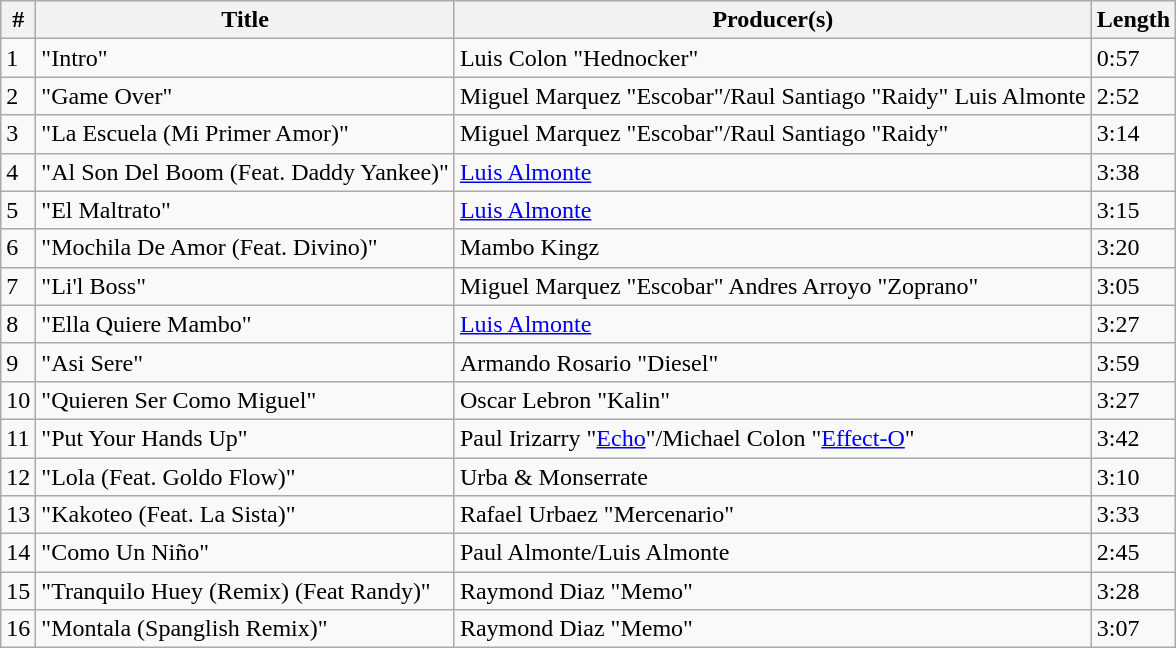<table class="wikitable">
<tr>
<th style="text-align:center;">#</th>
<th style="text-align:center;">Title</th>
<th style="text-align:center;">Producer(s)</th>
<th style="text-align:center;">Length</th>
</tr>
<tr>
<td>1</td>
<td>"Intro"</td>
<td>Luis Colon "Hednocker"</td>
<td>0:57</td>
</tr>
<tr>
<td>2</td>
<td>"Game Over"</td>
<td>Miguel Marquez "Escobar"/Raul Santiago "Raidy" Luis Almonte</td>
<td>2:52</td>
</tr>
<tr>
<td>3</td>
<td>"La Escuela (Mi Primer Amor)"</td>
<td>Miguel Marquez "Escobar"/Raul Santiago "Raidy"</td>
<td>3:14</td>
</tr>
<tr>
<td>4</td>
<td>"Al Son Del Boom (Feat. Daddy Yankee)"</td>
<td><a href='#'>Luis Almonte</a></td>
<td>3:38</td>
</tr>
<tr>
<td>5</td>
<td>"El Maltrato"</td>
<td><a href='#'>Luis Almonte</a></td>
<td>3:15</td>
</tr>
<tr>
<td>6</td>
<td>"Mochila De Amor (Feat. Divino)"</td>
<td>Mambo Kingz</td>
<td>3:20</td>
</tr>
<tr>
<td>7</td>
<td>"Li'l Boss"</td>
<td>Miguel Marquez "Escobar" Andres Arroyo "Zoprano"</td>
<td>3:05</td>
</tr>
<tr>
<td>8</td>
<td>"Ella Quiere Mambo"</td>
<td><a href='#'>Luis Almonte</a></td>
<td>3:27</td>
</tr>
<tr>
<td>9</td>
<td>"Asi Sere"</td>
<td>Armando Rosario "Diesel"</td>
<td>3:59</td>
</tr>
<tr>
<td>10</td>
<td>"Quieren Ser Como Miguel"</td>
<td>Oscar Lebron "Kalin"</td>
<td>3:27</td>
</tr>
<tr>
<td>11</td>
<td>"Put Your Hands Up"</td>
<td>Paul Irizarry "<a href='#'>Echo</a>"/Michael Colon "<a href='#'>Effect-O</a>"</td>
<td>3:42</td>
</tr>
<tr>
<td>12</td>
<td>"Lola (Feat. Goldo Flow)"</td>
<td>Urba & Monserrate</td>
<td>3:10</td>
</tr>
<tr>
<td>13</td>
<td>"Kakoteo (Feat. La Sista)"</td>
<td>Rafael Urbaez "Mercenario"</td>
<td>3:33</td>
</tr>
<tr>
<td>14</td>
<td>"Como Un Niño"</td>
<td>Paul Almonte/Luis Almonte</td>
<td>2:45</td>
</tr>
<tr>
<td>15</td>
<td>"Tranquilo Huey (Remix) (Feat Randy)"</td>
<td>Raymond Diaz "Memo"</td>
<td>3:28</td>
</tr>
<tr>
<td>16</td>
<td>"Montala (Spanglish Remix)"</td>
<td>Raymond Diaz "Memo"</td>
<td>3:07</td>
</tr>
</table>
